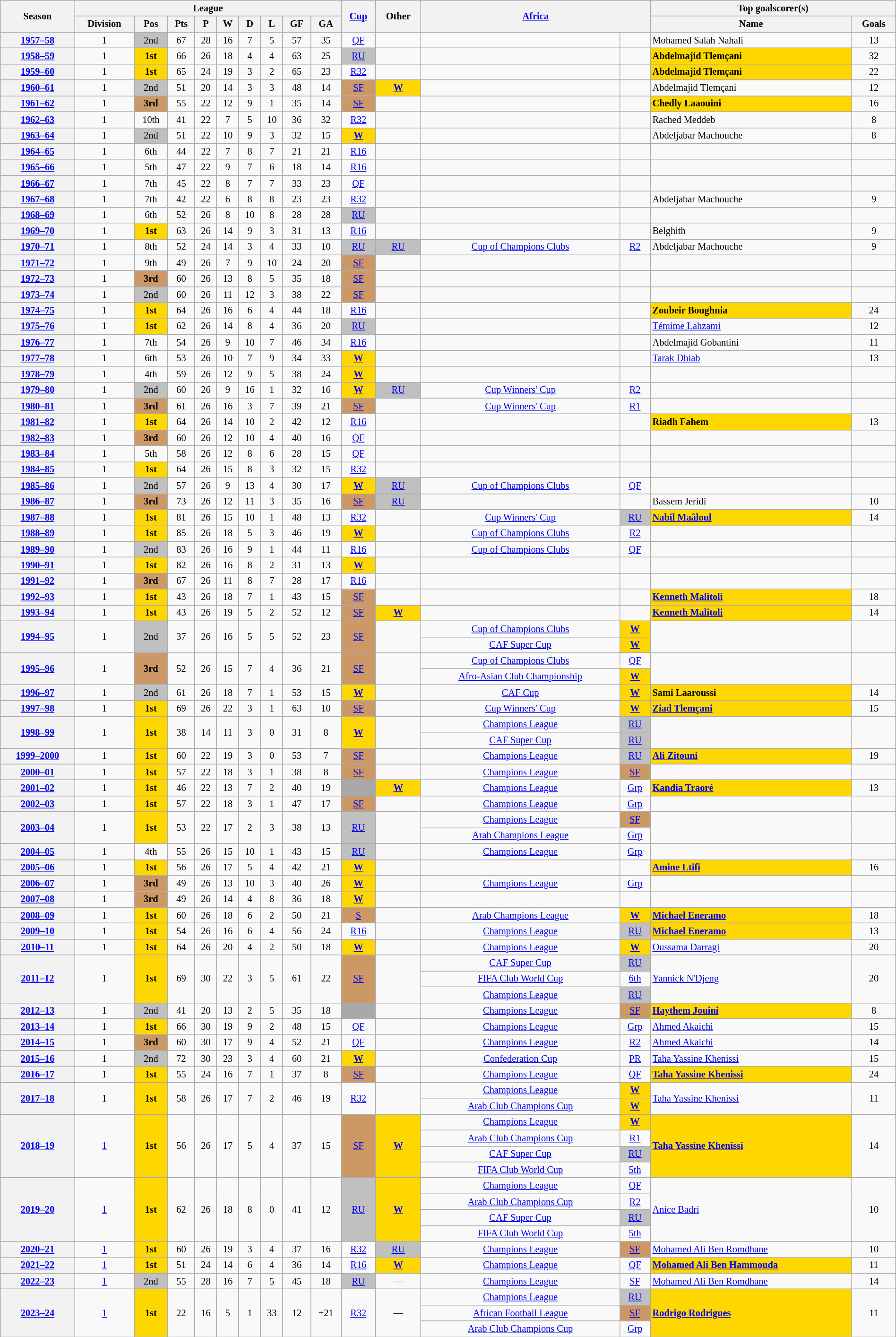<table class="wikitable" style="text-align:center; font-size:85%;width:100%; text-align:center">
<tr>
<th rowspan=2>Season</th>
<th colspan=9>League</th>
<th rowspan=2><a href='#'>Cup</a></th>
<th rowspan=2>Other</th>
<th rowspan=2 colspan=2><a href='#'>Africa</a></th>
<th colspan=2>Top goalscorer(s)</th>
</tr>
<tr>
<th>Division</th>
<th>Pos</th>
<th>Pts</th>
<th>P</th>
<th>W</th>
<th>D</th>
<th>L</th>
<th>GF</th>
<th>GA</th>
<th>Name</th>
<th>Goals</th>
</tr>
<tr>
<th><a href='#'>1957–58</a></th>
<td>1</td>
<td bgcolor=silver>2nd</td>
<td>67</td>
<td>28</td>
<td>16</td>
<td>7</td>
<td>5</td>
<td>57</td>
<td>35</td>
<td><a href='#'>QF</a></td>
<td></td>
<td></td>
<td></td>
<td align=left>Mohamed Salah Nahali</td>
<td>13</td>
</tr>
<tr>
<th><a href='#'>1958–59</a></th>
<td>1</td>
<td bgcolor=gold><strong>1st</strong></td>
<td>66</td>
<td>26</td>
<td>18</td>
<td>4</td>
<td>4</td>
<td>63</td>
<td>25</td>
<td bgcolor=silver><a href='#'>RU</a></td>
<td></td>
<td></td>
<td></td>
<td align=left bgcolor=gold><strong>Abdelmajid Tlemçani</strong></td>
<td>32</td>
</tr>
<tr>
<th><a href='#'>1959–60</a></th>
<td>1</td>
<td bgcolor=gold><strong>1st</strong></td>
<td>65</td>
<td>24</td>
<td>19</td>
<td>3</td>
<td>2</td>
<td>65</td>
<td>23</td>
<td><a href='#'>R32</a></td>
<td></td>
<td></td>
<td></td>
<td align=left bgcolor=gold><strong>Abdelmajid Tlemçani</strong></td>
<td>22</td>
</tr>
<tr>
<th><a href='#'>1960–61</a></th>
<td>1</td>
<td bgcolor=silver>2nd</td>
<td>51</td>
<td>20</td>
<td>14</td>
<td>3</td>
<td>3</td>
<td>48</td>
<td>14</td>
<td bgcolor=#cc9966><a href='#'>SF</a></td>
<td bgcolor=gold><a href='#'><strong>W</strong></a></td>
<td></td>
<td></td>
<td align=left>Abdelmajid Tlemçani</td>
<td>12</td>
</tr>
<tr>
<th><a href='#'>1961–62</a></th>
<td>1</td>
<td bgcolor=#cc9966><strong>3rd</strong></td>
<td>55</td>
<td>22</td>
<td>12</td>
<td>9</td>
<td>1</td>
<td>35</td>
<td>14</td>
<td bgcolor=#cc9966><a href='#'>SF</a></td>
<td></td>
<td></td>
<td></td>
<td align=left bgcolor=gold><strong>Chedly Laaouini</strong></td>
<td>16</td>
</tr>
<tr>
<th><a href='#'>1962–63</a></th>
<td>1</td>
<td>10th</td>
<td>41</td>
<td>22</td>
<td>7</td>
<td>5</td>
<td>10</td>
<td>36</td>
<td>32</td>
<td><a href='#'>R32</a></td>
<td></td>
<td></td>
<td></td>
<td align=left>Rached Meddeb</td>
<td>8</td>
</tr>
<tr>
<th><a href='#'>1963–64</a></th>
<td>1</td>
<td bgcolor=silver>2nd</td>
<td>51</td>
<td>22</td>
<td>10</td>
<td>9</td>
<td>3</td>
<td>32</td>
<td>15</td>
<td bgcolor=gold><a href='#'><strong>W</strong></a></td>
<td></td>
<td></td>
<td></td>
<td align=left>Abdeljabar Machouche</td>
<td>8</td>
</tr>
<tr>
<th><a href='#'>1964–65</a></th>
<td>1</td>
<td>6th</td>
<td>44</td>
<td>22</td>
<td>7</td>
<td>8</td>
<td>7</td>
<td>21</td>
<td>21</td>
<td><a href='#'>R16</a></td>
<td></td>
<td></td>
<td></td>
<td align=left></td>
<td></td>
</tr>
<tr>
<th><a href='#'>1965–66</a></th>
<td>1</td>
<td>5th</td>
<td>47</td>
<td>22</td>
<td>9</td>
<td>7</td>
<td>6</td>
<td>18</td>
<td>14</td>
<td><a href='#'>R16</a></td>
<td></td>
<td></td>
<td></td>
<td align=left></td>
<td></td>
</tr>
<tr>
<th><a href='#'>1966–67</a></th>
<td>1</td>
<td>7th</td>
<td>45</td>
<td>22</td>
<td>8</td>
<td>7</td>
<td>7</td>
<td>33</td>
<td>23</td>
<td><a href='#'>QF</a></td>
<td></td>
<td></td>
<td></td>
<td align=left></td>
<td></td>
</tr>
<tr>
<th><a href='#'>1967–68</a></th>
<td>1</td>
<td>7th</td>
<td>42</td>
<td>22</td>
<td>6</td>
<td>8</td>
<td>8</td>
<td>23</td>
<td>23</td>
<td><a href='#'>R32</a></td>
<td></td>
<td></td>
<td></td>
<td align=left>Abdeljabar Machouche</td>
<td>9</td>
</tr>
<tr>
<th><a href='#'>1968–69</a></th>
<td>1</td>
<td>6th</td>
<td>52</td>
<td>26</td>
<td>8</td>
<td>10</td>
<td>8</td>
<td>28</td>
<td>28</td>
<td bgcolor=silver><a href='#'>RU</a></td>
<td></td>
<td></td>
<td></td>
<td align=left></td>
<td></td>
</tr>
<tr>
<th><a href='#'>1969–70</a></th>
<td>1</td>
<td bgcolor=gold><strong>1st</strong></td>
<td>63</td>
<td>26</td>
<td>14</td>
<td>9</td>
<td>3</td>
<td>31</td>
<td>13</td>
<td><a href='#'>R16</a></td>
<td></td>
<td></td>
<td></td>
<td align=left>Belghith</td>
<td>9</td>
</tr>
<tr>
<th><a href='#'>1970–71</a></th>
<td>1</td>
<td>8th</td>
<td>52</td>
<td>24</td>
<td>14</td>
<td>3</td>
<td>4</td>
<td>33</td>
<td>10</td>
<td bgcolor=silver><a href='#'>RU</a></td>
<td bgcolor=silver><a href='#'>RU</a></td>
<td><a href='#'>Cup of Champions Clubs</a></td>
<td><a href='#'>R2</a></td>
<td align=left>Abdeljabar Machouche</td>
<td>9</td>
</tr>
<tr>
<th><a href='#'>1971–72</a></th>
<td>1</td>
<td>9th</td>
<td>49</td>
<td>26</td>
<td>7</td>
<td>9</td>
<td>10</td>
<td>24</td>
<td>20</td>
<td bgcolor=#cc9966><a href='#'>SF</a></td>
<td></td>
<td></td>
<td></td>
<td align=left></td>
<td></td>
</tr>
<tr>
<th><a href='#'>1972–73</a></th>
<td>1</td>
<td bgcolor=#cc9966><strong>3rd</strong></td>
<td>60</td>
<td>26</td>
<td>13</td>
<td>8</td>
<td>5</td>
<td>35</td>
<td>18</td>
<td bgcolor=#cc9966><a href='#'>SF</a></td>
<td></td>
<td></td>
<td></td>
<td align=left></td>
<td></td>
</tr>
<tr>
<th><a href='#'>1973–74</a></th>
<td>1</td>
<td bgcolor=silver>2nd</td>
<td>60</td>
<td>26</td>
<td>11</td>
<td>12</td>
<td>3</td>
<td>38</td>
<td>22</td>
<td bgcolor=#cc9966><a href='#'>SF</a></td>
<td></td>
<td></td>
<td></td>
<td align=left></td>
<td></td>
</tr>
<tr>
<th><a href='#'>1974–75</a></th>
<td>1</td>
<td bgcolor=gold><strong>1st</strong></td>
<td>64</td>
<td>26</td>
<td>16</td>
<td>6</td>
<td>4</td>
<td>44</td>
<td>18</td>
<td><a href='#'>R16</a></td>
<td></td>
<td></td>
<td></td>
<td align=left bgcolor=gold><strong>Zoubeir Boughnia</strong></td>
<td>24</td>
</tr>
<tr>
<th><a href='#'>1975–76</a></th>
<td>1</td>
<td bgcolor=gold><strong>1st</strong></td>
<td>62</td>
<td>26</td>
<td>14</td>
<td>8</td>
<td>4</td>
<td>36</td>
<td>20</td>
<td bgcolor=silver><a href='#'>RU</a></td>
<td></td>
<td></td>
<td></td>
<td align=left><a href='#'>Témime Lahzami</a></td>
<td>12</td>
</tr>
<tr>
<th><a href='#'>1976–77</a></th>
<td>1</td>
<td>7th</td>
<td>54</td>
<td>26</td>
<td>9</td>
<td>10</td>
<td>7</td>
<td>46</td>
<td>34</td>
<td><a href='#'>R16</a></td>
<td></td>
<td></td>
<td></td>
<td align=left>Abdelmajid Gobantini</td>
<td>11</td>
</tr>
<tr>
<th><a href='#'>1977–78</a></th>
<td>1</td>
<td>6th</td>
<td>53</td>
<td>26</td>
<td>10</td>
<td>7</td>
<td>9</td>
<td>34</td>
<td>33</td>
<td bgcolor=gold><a href='#'><strong>W</strong></a></td>
<td></td>
<td></td>
<td></td>
<td align=left><a href='#'>Tarak Dhiab</a></td>
<td>13</td>
</tr>
<tr>
<th><a href='#'>1978–79</a></th>
<td>1</td>
<td>4th</td>
<td>59</td>
<td>26</td>
<td>12</td>
<td>9</td>
<td>5</td>
<td>38</td>
<td>24</td>
<td bgcolor=gold><a href='#'><strong>W</strong></a></td>
<td></td>
<td></td>
<td></td>
<td align=left></td>
<td></td>
</tr>
<tr>
<th><a href='#'>1979–80</a></th>
<td>1</td>
<td bgcolor=silver>2nd</td>
<td>60</td>
<td>26</td>
<td>9</td>
<td>16</td>
<td>1</td>
<td>32</td>
<td>16</td>
<td bgcolor=gold><a href='#'><strong>W</strong></a></td>
<td bgcolor=silver><a href='#'>RU</a></td>
<td><a href='#'>Cup Winners' Cup</a></td>
<td><a href='#'>R2</a></td>
<td align=left></td>
<td></td>
</tr>
<tr>
<th><a href='#'>1980–81</a></th>
<td>1</td>
<td bgcolor=#cc9966><strong>3rd</strong></td>
<td>61</td>
<td>26</td>
<td>16</td>
<td>3</td>
<td>7</td>
<td>39</td>
<td>21</td>
<td bgcolor=#cc9966><a href='#'>SF</a></td>
<td></td>
<td><a href='#'>Cup Winners' Cup</a></td>
<td><a href='#'>R1</a></td>
<td align=left></td>
<td></td>
</tr>
<tr>
<th><a href='#'>1981–82</a></th>
<td>1</td>
<td bgcolor=gold><strong>1st</strong></td>
<td>64</td>
<td>26</td>
<td>14</td>
<td>10</td>
<td>2</td>
<td>42</td>
<td>12</td>
<td><a href='#'>R16</a></td>
<td></td>
<td></td>
<td></td>
<td align=left bgcolor=gold><strong>Riadh Fahem</strong></td>
<td>13</td>
</tr>
<tr>
<th><a href='#'>1982–83</a></th>
<td>1</td>
<td bgcolor=#cc9966><strong>3rd</strong></td>
<td>60</td>
<td>26</td>
<td>12</td>
<td>10</td>
<td>4</td>
<td>40</td>
<td>16</td>
<td><a href='#'>QF</a></td>
<td></td>
<td></td>
<td></td>
<td align=left></td>
<td></td>
</tr>
<tr>
<th><a href='#'>1983–84</a></th>
<td>1</td>
<td>5th</td>
<td>58</td>
<td>26</td>
<td>12</td>
<td>8</td>
<td>6</td>
<td>28</td>
<td>15</td>
<td><a href='#'>QF</a></td>
<td></td>
<td></td>
<td></td>
<td align=left></td>
<td></td>
</tr>
<tr>
<th><a href='#'>1984–85</a></th>
<td>1</td>
<td bgcolor=gold><strong>1st</strong></td>
<td>64</td>
<td>26</td>
<td>15</td>
<td>8</td>
<td>3</td>
<td>32</td>
<td>15</td>
<td><a href='#'>R32</a></td>
<td></td>
<td></td>
<td></td>
<td align=left></td>
<td></td>
</tr>
<tr>
<th><a href='#'>1985–86</a></th>
<td>1</td>
<td bgcolor=silver>2nd</td>
<td>57</td>
<td>26</td>
<td>9</td>
<td>13</td>
<td>4</td>
<td>30</td>
<td>17</td>
<td bgcolor=gold><a href='#'><strong>W</strong></a></td>
<td bgcolor=silver><a href='#'>RU</a></td>
<td><a href='#'>Cup of Champions Clubs</a></td>
<td><a href='#'>QF</a></td>
<td align=left></td>
<td></td>
</tr>
<tr>
<th><a href='#'>1986–87</a></th>
<td>1</td>
<td bgcolor=#cc9966><strong>3rd</strong></td>
<td>73</td>
<td>26</td>
<td>12</td>
<td>11</td>
<td>3</td>
<td>35</td>
<td>16</td>
<td bgcolor=#cc9966><a href='#'>SF</a></td>
<td bgcolor=silver><a href='#'>RU</a></td>
<td></td>
<td></td>
<td align=left>Bassem Jeridi</td>
<td>10</td>
</tr>
<tr>
<th><a href='#'>1987–88</a></th>
<td>1</td>
<td bgcolor=gold><strong>1st</strong></td>
<td>81</td>
<td>26</td>
<td>15</td>
<td>10</td>
<td>1</td>
<td>48</td>
<td>13</td>
<td><a href='#'>R32</a></td>
<td></td>
<td><a href='#'>Cup Winners' Cup</a></td>
<td bgcolor=silver><a href='#'>RU</a></td>
<td align=left bgcolor=gold><strong><a href='#'>Nabil Maâloul</a></strong></td>
<td>14</td>
</tr>
<tr>
<th><a href='#'>1988–89</a></th>
<td>1</td>
<td bgcolor=gold><strong>1st</strong></td>
<td>85</td>
<td>26</td>
<td>18</td>
<td>5</td>
<td>3</td>
<td>46</td>
<td>19</td>
<td bgcolor=gold><a href='#'><strong>W</strong></a></td>
<td></td>
<td><a href='#'>Cup of Champions Clubs</a></td>
<td><a href='#'>R2</a></td>
<td align=left></td>
<td></td>
</tr>
<tr>
<th><a href='#'>1989–90</a></th>
<td>1</td>
<td bgcolor=silver>2nd</td>
<td>83</td>
<td>26</td>
<td>16</td>
<td>9</td>
<td>1</td>
<td>44</td>
<td>11</td>
<td><a href='#'>R16</a></td>
<td></td>
<td><a href='#'>Cup of Champions Clubs</a></td>
<td><a href='#'>QF</a></td>
<td align=left></td>
<td></td>
</tr>
<tr>
<th><a href='#'>1990–91</a></th>
<td>1</td>
<td bgcolor=gold><strong>1st</strong></td>
<td>82</td>
<td>26</td>
<td>16</td>
<td>8</td>
<td>2</td>
<td>31</td>
<td>13</td>
<td bgcolor=gold><a href='#'><strong>W</strong></a></td>
<td></td>
<td></td>
<td></td>
<td align=left></td>
<td></td>
</tr>
<tr>
<th><a href='#'>1991–92</a></th>
<td>1</td>
<td bgcolor=#cc9966><strong>3rd</strong></td>
<td>67</td>
<td>26</td>
<td>11</td>
<td>8</td>
<td>7</td>
<td>28</td>
<td>17</td>
<td><a href='#'>R16</a></td>
<td></td>
<td></td>
<td></td>
<td align=left></td>
<td></td>
</tr>
<tr>
<th><a href='#'>1992–93</a></th>
<td>1</td>
<td bgcolor=gold><strong>1st</strong></td>
<td>43</td>
<td>26</td>
<td>18</td>
<td>7</td>
<td>1</td>
<td>43</td>
<td>15</td>
<td bgcolor=#cc9966><a href='#'>SF</a></td>
<td></td>
<td></td>
<td></td>
<td align=left bgcolor=gold><strong><a href='#'>Kenneth Malitoli</a></strong></td>
<td>18</td>
</tr>
<tr>
<th><a href='#'>1993–94</a></th>
<td>1</td>
<td bgcolor=gold><strong>1st</strong></td>
<td>43</td>
<td>26</td>
<td>19</td>
<td>5</td>
<td>2</td>
<td>52</td>
<td>12</td>
<td bgcolor=#cc9966><a href='#'>SF</a></td>
<td bgcolor=gold><a href='#'><strong>W</strong></a></td>
<td></td>
<td></td>
<td align=left bgcolor=gold><strong><a href='#'>Kenneth Malitoli</a></strong></td>
<td>14</td>
</tr>
<tr>
<th rowspan="2"><a href='#'>1994–95</a></th>
<td rowspan="2">1</td>
<td rowspan="2" bgcolor=silver>2nd</td>
<td rowspan="2">37</td>
<td rowspan="2">26</td>
<td rowspan="2">16</td>
<td rowspan="2">5</td>
<td rowspan="2">5</td>
<td rowspan="2">52</td>
<td rowspan="2">23</td>
<td rowspan="2" bgcolor=#cc9966><a href='#'>SF</a></td>
<td rowspan="2"></td>
<td><a href='#'>Cup of Champions Clubs</a></td>
<td bgcolor=gold><a href='#'><strong>W</strong></a></td>
<td rowspan="2" align=left></td>
<td rowspan="2"></td>
</tr>
<tr>
<td><a href='#'>CAF Super Cup</a></td>
<td bgcolor=gold><a href='#'><strong>W</strong></a></td>
</tr>
<tr>
<th rowspan="2"><a href='#'>1995–96</a></th>
<td rowspan="2">1</td>
<td rowspan="2" bgcolor=#cc9966><strong>3rd</strong></td>
<td rowspan="2">52</td>
<td rowspan="2">26</td>
<td rowspan="2">15</td>
<td rowspan="2">7</td>
<td rowspan="2">4</td>
<td rowspan="2">36</td>
<td rowspan="2">21</td>
<td rowspan="2" bgcolor=#cc9966><a href='#'>SF</a></td>
<td rowspan="2"></td>
<td><a href='#'>Cup of Champions Clubs</a></td>
<td><a href='#'>QF</a></td>
<td rowspan="2" align=left></td>
<td rowspan="2"></td>
</tr>
<tr>
<td><a href='#'>Afro-Asian Club Championship</a></td>
<td bgcolor=gold><a href='#'><strong>W</strong></a></td>
</tr>
<tr>
<th><a href='#'>1996–97</a></th>
<td>1</td>
<td bgcolor=silver>2nd</td>
<td>61</td>
<td>26</td>
<td>18</td>
<td>7</td>
<td>1</td>
<td>53</td>
<td>15</td>
<td bgcolor=gold><a href='#'><strong>W</strong></a></td>
<td></td>
<td><a href='#'>CAF Cup</a></td>
<td bgcolor=gold><a href='#'><strong>W</strong></a></td>
<td align=left bgcolor=gold><strong>Sami Laaroussi</strong></td>
<td>14</td>
</tr>
<tr>
<th><a href='#'>1997–98</a></th>
<td>1</td>
<td bgcolor=gold><strong>1st</strong></td>
<td>69</td>
<td>26</td>
<td>22</td>
<td>3</td>
<td>1</td>
<td>63</td>
<td>10</td>
<td bgcolor=#cc9966><a href='#'>SF</a></td>
<td></td>
<td><a href='#'>Cup Winners' Cup</a></td>
<td bgcolor=gold><a href='#'><strong>W</strong></a></td>
<td align=left bgcolor=gold><strong><a href='#'>Ziad Tlemçani</a></strong></td>
<td>15</td>
</tr>
<tr>
<th rowspan="2"><a href='#'>1998–99</a></th>
<td rowspan="2">1</td>
<td rowspan="2" bgcolor=gold><strong>1st</strong></td>
<td rowspan="2">38</td>
<td rowspan="2">14</td>
<td rowspan="2">11</td>
<td rowspan="2">3</td>
<td rowspan="2">0</td>
<td rowspan="2">31</td>
<td rowspan="2">8</td>
<td rowspan="2" bgcolor=gold><a href='#'><strong>W</strong></a></td>
<td rowspan="2"></td>
<td><a href='#'>Champions League</a></td>
<td bgcolor=silver><a href='#'>RU</a></td>
<td rowspan="2" align=left></td>
<td rowspan="2"></td>
</tr>
<tr>
<td><a href='#'>CAF Super Cup</a></td>
<td bgcolor=silver><a href='#'>RU</a></td>
</tr>
<tr>
<th><a href='#'>1999–2000</a></th>
<td>1</td>
<td bgcolor=gold><strong>1st</strong></td>
<td>60</td>
<td>22</td>
<td>19</td>
<td>3</td>
<td>0</td>
<td>53</td>
<td>7</td>
<td bgcolor=#cc9966><a href='#'>SF</a></td>
<td></td>
<td><a href='#'>Champions League</a></td>
<td bgcolor=silver><a href='#'>RU</a></td>
<td align=left bgcolor=gold><strong><a href='#'>Ali Zitouni</a></strong></td>
<td>19</td>
</tr>
<tr>
<th><a href='#'>2000–01</a></th>
<td>1</td>
<td bgcolor=gold><strong>1st</strong></td>
<td>57</td>
<td>22</td>
<td>18</td>
<td>3</td>
<td>1</td>
<td>38</td>
<td>8</td>
<td bgcolor=#cc9966><a href='#'>SF</a></td>
<td></td>
<td><a href='#'>Champions League</a></td>
<td bgcolor=#cc9966><a href='#'>SF</a></td>
<td align=left></td>
<td></td>
</tr>
<tr>
<th><a href='#'>2001–02</a></th>
<td>1</td>
<td bgcolor=gold><strong>1st</strong></td>
<td>46</td>
<td>22</td>
<td>13</td>
<td>7</td>
<td>2</td>
<td>40</td>
<td>19</td>
<td bgcolor=#A9A9A9></td>
<td bgcolor=gold><a href='#'><strong>W</strong></a></td>
<td><a href='#'>Champions League</a></td>
<td><a href='#'>Grp</a></td>
<td align=left bgcolor=gold><strong><a href='#'>Kandia Traoré</a></strong></td>
<td>13</td>
</tr>
<tr>
<th><a href='#'>2002–03</a></th>
<td>1</td>
<td bgcolor=gold><strong>1st</strong></td>
<td>57</td>
<td>22</td>
<td>18</td>
<td>3</td>
<td>1</td>
<td>47</td>
<td>17</td>
<td bgcolor=#cc9966><a href='#'>SF</a></td>
<td></td>
<td><a href='#'>Champions League</a></td>
<td><a href='#'>Grp</a></td>
<td align=left></td>
<td></td>
</tr>
<tr>
<th rowspan="2"><a href='#'>2003–04</a></th>
<td rowspan="2">1</td>
<td rowspan="2" bgcolor=gold><strong>1st</strong></td>
<td rowspan="2">53</td>
<td rowspan="2">22</td>
<td rowspan="2">17</td>
<td rowspan="2">2</td>
<td rowspan="2">3</td>
<td rowspan="2">38</td>
<td rowspan="2">13</td>
<td rowspan="2" bgcolor=silver><a href='#'>RU</a></td>
<td rowspan="2"></td>
<td><a href='#'>Champions League</a></td>
<td bgcolor=#cc9966><a href='#'>SF</a></td>
<td rowspan="2" align=left></td>
<td rowspan="2"></td>
</tr>
<tr>
<td><a href='#'>Arab Champions League</a></td>
<td><a href='#'>Grp</a></td>
</tr>
<tr>
<th><a href='#'>2004–05</a></th>
<td>1</td>
<td>4th</td>
<td>55</td>
<td>26</td>
<td>15</td>
<td>10</td>
<td>1</td>
<td>43</td>
<td>15</td>
<td bgcolor=silver><a href='#'>RU</a></td>
<td></td>
<td><a href='#'>Champions League</a></td>
<td><a href='#'>Grp</a></td>
<td align=left></td>
<td></td>
</tr>
<tr>
<th><a href='#'>2005–06</a></th>
<td>1</td>
<td bgcolor=gold><strong>1st</strong></td>
<td>56</td>
<td>26</td>
<td>17</td>
<td>5</td>
<td>4</td>
<td>42</td>
<td>21</td>
<td bgcolor=gold><a href='#'><strong>W</strong></a></td>
<td></td>
<td></td>
<td></td>
<td align=left bgcolor=gold><strong><a href='#'>Amine Ltifi</a></strong></td>
<td>16</td>
</tr>
<tr>
<th><a href='#'>2006–07</a></th>
<td>1</td>
<td bgcolor=#cc9966><strong>3rd</strong></td>
<td>49</td>
<td>26</td>
<td>13</td>
<td>10</td>
<td>3</td>
<td>40</td>
<td>26</td>
<td bgcolor=gold><a href='#'><strong>W</strong></a></td>
<td></td>
<td><a href='#'>Champions League</a></td>
<td><a href='#'>Grp</a></td>
<td align=left></td>
<td></td>
</tr>
<tr>
<th><a href='#'>2007–08</a></th>
<td>1</td>
<td bgcolor=#cc9966><strong>3rd</strong></td>
<td>49</td>
<td>26</td>
<td>14</td>
<td>4</td>
<td>8</td>
<td>36</td>
<td>18</td>
<td bgcolor=gold><a href='#'><strong>W</strong></a></td>
<td></td>
<td></td>
<td></td>
<td align=left></td>
<td></td>
</tr>
<tr>
<th><a href='#'>2008–09</a></th>
<td>1</td>
<td bgcolor=gold><strong>1st</strong></td>
<td>60</td>
<td>26</td>
<td>18</td>
<td>6</td>
<td>2</td>
<td>50</td>
<td>21</td>
<td bgcolor=#cc9966><a href='#'>S</a></td>
<td></td>
<td><a href='#'>Arab Champions League</a></td>
<td bgcolor=gold><a href='#'><strong>W</strong></a></td>
<td align=left bgcolor=gold><strong><a href='#'>Michael Eneramo</a></strong></td>
<td>18</td>
</tr>
<tr>
<th><a href='#'>2009–10</a></th>
<td>1</td>
<td bgcolor=gold><strong>1st</strong></td>
<td>54</td>
<td>26</td>
<td>16</td>
<td>6</td>
<td>4</td>
<td>56</td>
<td>24</td>
<td><a href='#'>R16</a></td>
<td></td>
<td><a href='#'>Champions League</a></td>
<td bgcolor=silver><a href='#'>RU</a></td>
<td align=left bgcolor=gold><strong><a href='#'>Michael Eneramo</a></strong></td>
<td>13</td>
</tr>
<tr>
<th><a href='#'>2010–11</a></th>
<td>1</td>
<td bgcolor=gold><strong>1st</strong></td>
<td>64</td>
<td>26</td>
<td>20</td>
<td>4</td>
<td>2</td>
<td>50</td>
<td>18</td>
<td bgcolor=gold><a href='#'><strong>W</strong></a></td>
<td></td>
<td><a href='#'>Champions League</a></td>
<td bgcolor=gold><a href='#'><strong>W</strong></a></td>
<td align=left><a href='#'>Oussama Darragi</a></td>
<td>20</td>
</tr>
<tr>
<th rowspan="3"><a href='#'>2011–12</a></th>
<td rowspan="3">1</td>
<td rowspan="3" bgcolor=gold><strong>1st</strong></td>
<td rowspan="3">69</td>
<td rowspan="3">30</td>
<td rowspan="3">22</td>
<td rowspan="3">3</td>
<td rowspan="3">5</td>
<td rowspan="3">61</td>
<td rowspan="3">22</td>
<td rowspan="3" bgcolor=#cc9966><a href='#'>SF</a></td>
<td rowspan="3"></td>
<td><a href='#'>CAF Super Cup</a></td>
<td bgcolor=silver><a href='#'>RU</a></td>
<td rowspan="3" align=left><a href='#'>Yannick N'Djeng</a></td>
<td rowspan="3">20</td>
</tr>
<tr>
<td><a href='#'>FIFA Club World Cup</a></td>
<td><a href='#'>6th</a></td>
</tr>
<tr>
<td><a href='#'>Champions League</a></td>
<td bgcolor=silver><a href='#'>RU</a></td>
</tr>
<tr>
<th><a href='#'>2012–13</a></th>
<td>1</td>
<td bgcolor=silver>2nd</td>
<td>41</td>
<td>20</td>
<td>13</td>
<td>2</td>
<td>5</td>
<td>35</td>
<td>18</td>
<td bgcolor=#A9A9A9></td>
<td></td>
<td><a href='#'>Champions League</a></td>
<td bgcolor=#cc9966><a href='#'>SF</a></td>
<td align=left bgcolor=gold><strong><a href='#'>Haythem Jouini</a></strong></td>
<td>8</td>
</tr>
<tr>
<th><a href='#'>2013–14</a></th>
<td>1</td>
<td bgcolor=gold><strong>1st</strong></td>
<td>66</td>
<td>30</td>
<td>19</td>
<td>9</td>
<td>2</td>
<td>48</td>
<td>15</td>
<td><a href='#'>QF</a></td>
<td></td>
<td><a href='#'>Champions League</a></td>
<td><a href='#'>Grp</a></td>
<td align=left><a href='#'>Ahmed Akaichi</a></td>
<td>15</td>
</tr>
<tr>
<th><a href='#'>2014–15</a></th>
<td>1</td>
<td bgcolor=#cc9966><strong>3rd</strong></td>
<td>60</td>
<td>30</td>
<td>17</td>
<td>9</td>
<td>4</td>
<td>52</td>
<td>21</td>
<td><a href='#'>QF</a></td>
<td></td>
<td><a href='#'>Champions League</a></td>
<td><a href='#'>R2</a></td>
<td align=left><a href='#'>Ahmed Akaichi</a></td>
<td>14</td>
</tr>
<tr>
<th><a href='#'>2015–16</a></th>
<td>1</td>
<td bgcolor=silver>2nd</td>
<td>72</td>
<td>30</td>
<td>23</td>
<td>3</td>
<td>4</td>
<td>60</td>
<td>21</td>
<td bgcolor=gold><a href='#'><strong>W</strong></a></td>
<td></td>
<td><a href='#'>Confederation Cup</a></td>
<td><a href='#'>PR</a></td>
<td align=left><a href='#'>Taha Yassine Khenissi</a></td>
<td>15</td>
</tr>
<tr>
<th><a href='#'>2016–17</a></th>
<td>1</td>
<td bgcolor=gold><strong>1st</strong></td>
<td>55</td>
<td>24</td>
<td>16</td>
<td>7</td>
<td>1</td>
<td>37</td>
<td>8</td>
<td bgcolor=#cc9966><a href='#'>SF</a></td>
<td></td>
<td><a href='#'>Champions League</a></td>
<td><a href='#'>QF</a></td>
<td align=left bgcolor=gold><strong><a href='#'>Taha Yassine Khenissi</a></strong></td>
<td>24</td>
</tr>
<tr>
<th rowspan="2"><a href='#'>2017–18</a></th>
<td rowspan="2">1</td>
<td rowspan="2" bgcolor=gold><strong>1st</strong></td>
<td rowspan="2">58</td>
<td rowspan="2">26</td>
<td rowspan="2">17</td>
<td rowspan="2">7</td>
<td rowspan="2">2</td>
<td rowspan="2">46</td>
<td rowspan="2">19</td>
<td rowspan="2"><a href='#'>R32</a></td>
<td rowspan="2"></td>
<td><a href='#'>Champions League</a></td>
<td bgcolor=gold><a href='#'><strong>W</strong></a></td>
<td rowspan="2" align=left><a href='#'>Taha Yassine Khenissi</a></td>
<td rowspan="2">11</td>
</tr>
<tr>
<td><a href='#'>Arab Club Champions Cup</a></td>
<td bgcolor=gold><a href='#'><strong>W</strong></a></td>
</tr>
<tr>
<th rowspan="4"><a href='#'>2018–19</a></th>
<td rowspan="4"><a href='#'>1</a></td>
<td rowspan="4" bgcolor=gold><strong>1st</strong></td>
<td rowspan="4">56</td>
<td rowspan="4">26</td>
<td rowspan="4">17</td>
<td rowspan="4">5</td>
<td rowspan="4">4</td>
<td rowspan="4">37</td>
<td rowspan="4">15</td>
<td rowspan="4" bgcolor=#cc9966><a href='#'>SF</a></td>
<td rowspan="4" bgcolor=gold><a href='#'><strong>W</strong></a></td>
<td><a href='#'>Champions League</a></td>
<td bgcolor=gold><a href='#'><strong>W</strong></a></td>
<td rowspan="4" align=left bgcolor=gold><strong><a href='#'>Taha Yassine Khenissi</a></strong></td>
<td rowspan="4">14</td>
</tr>
<tr>
<td><a href='#'>Arab Club Champions Cup</a></td>
<td><a href='#'>R1</a></td>
</tr>
<tr>
<td><a href='#'>CAF Super Cup</a></td>
<td bgcolor=silver><a href='#'>RU</a></td>
</tr>
<tr>
<td><a href='#'>FIFA Club World Cup</a></td>
<td><a href='#'>5th</a></td>
</tr>
<tr>
<th rowspan="4"><a href='#'>2019–20</a></th>
<td rowspan="4"><a href='#'>1</a></td>
<td rowspan="4" bgcolor=gold><strong>1st</strong></td>
<td rowspan="4">62</td>
<td rowspan="4">26</td>
<td rowspan="4">18</td>
<td rowspan="4">8</td>
<td rowspan="4">0</td>
<td rowspan="4">41</td>
<td rowspan="4">12</td>
<td rowspan="4" bgcolor=silver><a href='#'>RU</a></td>
<td rowspan="4" bgcolor=gold><a href='#'><strong>W</strong></a></td>
<td><a href='#'>Champions League</a></td>
<td><a href='#'>QF</a></td>
<td rowspan="4" align=left><a href='#'>Anice Badri</a></td>
<td rowspan="4">10</td>
</tr>
<tr>
<td><a href='#'>Arab Club Champions Cup</a></td>
<td><a href='#'>R2</a></td>
</tr>
<tr>
<td><a href='#'>CAF Super Cup</a></td>
<td bgcolor=silver><a href='#'>RU</a></td>
</tr>
<tr>
<td><a href='#'>FIFA Club World Cup</a></td>
<td><a href='#'>5th</a></td>
</tr>
<tr>
<th><a href='#'>2020–21</a></th>
<td><a href='#'>1</a></td>
<td bgcolor=gold><strong>1st</strong></td>
<td>60</td>
<td>26</td>
<td>19</td>
<td>3</td>
<td>4</td>
<td>37</td>
<td>16</td>
<td><a href='#'>R32</a></td>
<td bgcolor=silver><a href='#'>RU</a></td>
<td><a href='#'>Champions League</a></td>
<td bgcolor=#cc9966><a href='#'>SF</a></td>
<td align=left><a href='#'>Mohamed Ali Ben Romdhane</a></td>
<td>10</td>
</tr>
<tr>
<th><a href='#'>2021–22</a></th>
<td><a href='#'>1</a></td>
<td bgcolor=gold><strong>1st</strong></td>
<td>51</td>
<td>24</td>
<td>14</td>
<td>6</td>
<td>4</td>
<td>36</td>
<td>14</td>
<td><a href='#'>R16</a></td>
<td bgcolor=gold><a href='#'><strong>W</strong></a></td>
<td><a href='#'>Champions League</a></td>
<td><a href='#'>QF</a></td>
<td align=left bgcolor=gold><strong><a href='#'>Mohamed Ali Ben Hammouda</a></strong></td>
<td>11</td>
</tr>
<tr>
<th><a href='#'>2022–23</a></th>
<td><a href='#'>1</a></td>
<td bgcolor=silver>2nd</td>
<td>55</td>
<td>28</td>
<td>16</td>
<td>7</td>
<td>5</td>
<td>45</td>
<td>18</td>
<td bgcolor=silver><a href='#'>RU</a></td>
<td>—</td>
<td><a href='#'>Champions League</a></td>
<td><a href='#'>SF</a></td>
<td align=left><a href='#'>Mohamed Ali Ben Romdhane</a></td>
<td>14</td>
</tr>
<tr>
<th rowspan="3"><a href='#'>2023–24</a></th>
<td rowspan="3"><a href='#'>1</a></td>
<td rowspan="3" bgcolor=gold><strong>1st</strong></td>
<td rowspan="3">22</td>
<td rowspan="3">16</td>
<td rowspan="3">5</td>
<td rowspan="3">1</td>
<td rowspan="3">33</td>
<td rowspan="3">12</td>
<td rowspan="3">+21</td>
<td rowspan="3"><a href='#'>R32</a></td>
<td rowspan="3">—</td>
<td><a href='#'>Champions League</a></td>
<td bgcolor=silver><a href='#'>RU</a></td>
<td rowspan="3" align=left bgcolor=gold><strong><a href='#'>Rodrigo Rodrigues</a></strong></td>
<td rowspan="3">11</td>
</tr>
<tr>
<td><a href='#'>African Football League</a></td>
<td bgcolor=#CC9966><a href='#'>SF</a></td>
</tr>
<tr>
<td><a href='#'>Arab Club Champions Cup</a></td>
<td><a href='#'>Grp</a></td>
</tr>
</table>
